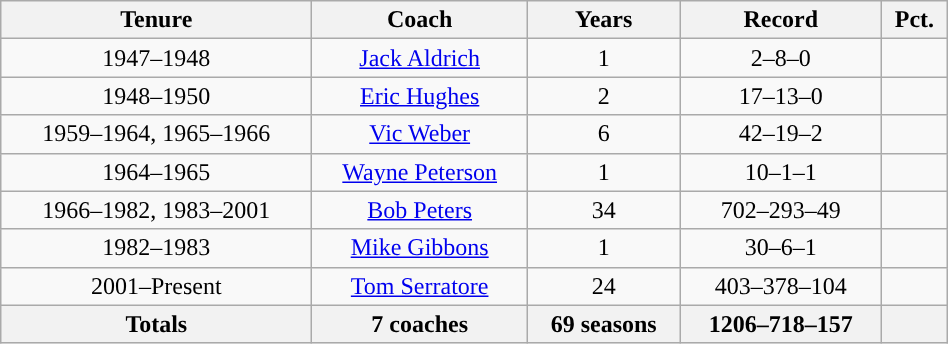<table class="wikitable" style="text-align:center" width=50%>
<tr>
<th>Tenure</th>
<th>Coach</th>
<th>Years</th>
<th>Record</th>
<th>Pct.</th>
</tr>
<tr align="center">
<td>1947–1948</td>
<td><a href='#'>Jack Aldrich</a></td>
<td>1</td>
<td>2–8–0</td>
<td></td>
</tr>
<tr align="center">
<td>1948–1950</td>
<td><a href='#'>Eric Hughes</a></td>
<td>2</td>
<td>17–13–0</td>
<td></td>
</tr>
<tr align="center">
<td>1959–1964, 1965–1966</td>
<td><a href='#'>Vic Weber</a></td>
<td>6</td>
<td>42–19–2</td>
<td></td>
</tr>
<tr align="center">
<td>1964–1965</td>
<td><a href='#'>Wayne Peterson</a></td>
<td>1</td>
<td>10–1–1</td>
<td></td>
</tr>
<tr align="center">
<td>1966–1982, 1983–2001</td>
<td><a href='#'>Bob Peters</a></td>
<td>34</td>
<td>702–293–49</td>
<td></td>
</tr>
<tr align="center">
<td>1982–1983</td>
<td><a href='#'>Mike Gibbons</a></td>
<td>1</td>
<td>30–6–1</td>
<td></td>
</tr>
<tr align="center">
<td>2001–Present</td>
<td><a href='#'>Tom Serratore</a></td>
<td>24</td>
<td>403–378–104</td>
<td></td>
</tr>
<tr align="center">
<th>Totals</th>
<th>7 coaches</th>
<th>69 seasons</th>
<th>1206–718–157</th>
<th></th>
</tr>
</table>
